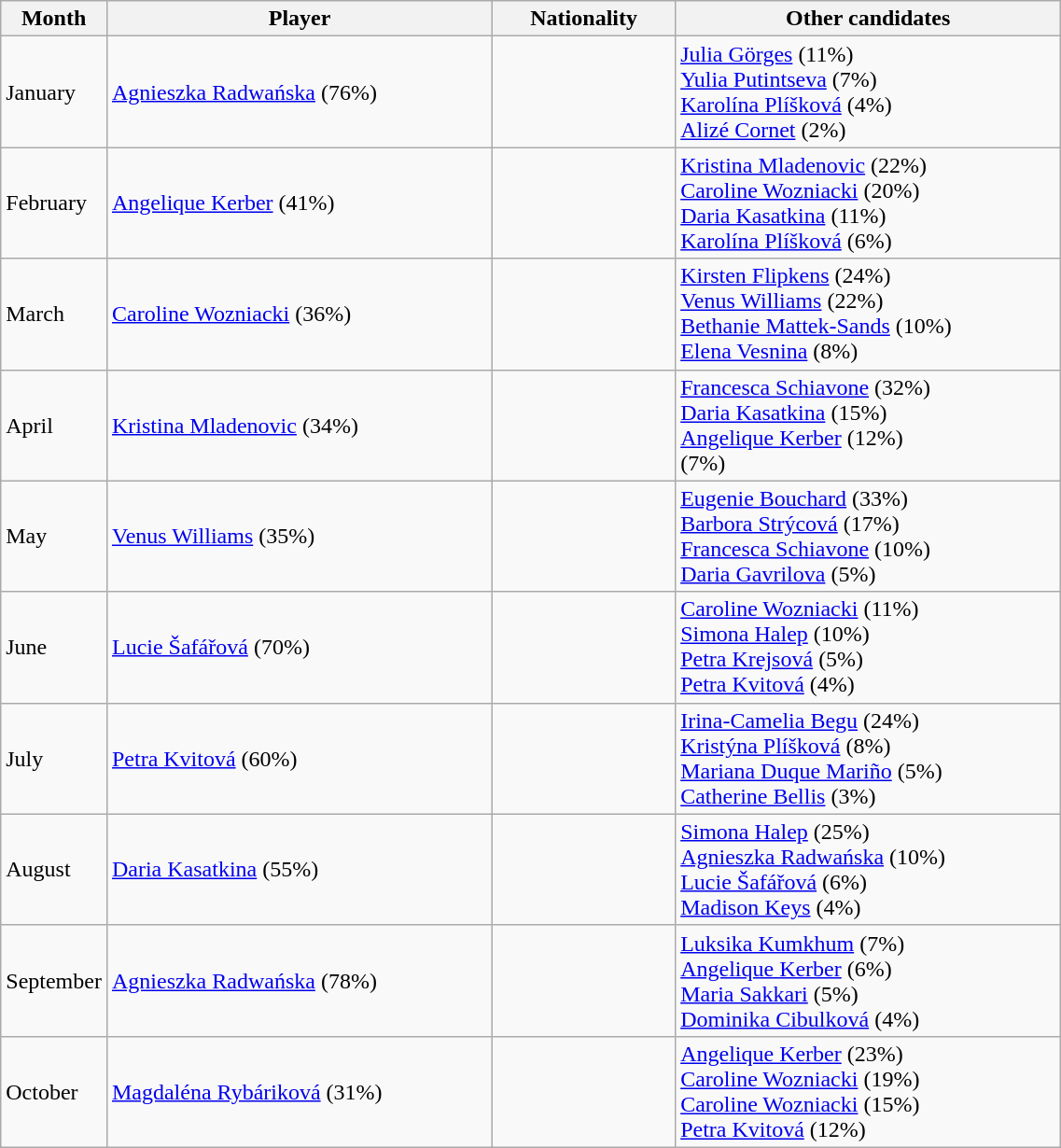<table class="wikitable" style="width: 60%">
<tr>
<th style="width:10px;">Month</th>
<th width=275>Player</th>
<th width=125>Nationality</th>
<th width=275>Other candidates</th>
</tr>
<tr>
<td>January</td>
<td><a href='#'>Agnieszka Radwańska</a> (76%)</td>
<td></td>
<td> <a href='#'>Julia Görges</a> (11%)<br> <a href='#'>Yulia Putintseva</a> (7%)<br> <a href='#'>Karolína Plíšková</a> (4%)<br> <a href='#'>Alizé Cornet</a> (2%)</td>
</tr>
<tr>
<td>February</td>
<td><a href='#'>Angelique Kerber</a> (41%)</td>
<td></td>
<td> <a href='#'>Kristina Mladenovic</a> (22%)<br>  <a href='#'>Caroline Wozniacki</a> (20%)<br>  <a href='#'>Daria Kasatkina</a> (11%)<br> <a href='#'>Karolína Plíšková</a> (6%)</td>
</tr>
<tr>
<td>March</td>
<td><a href='#'>Caroline Wozniacki</a> (36%)</td>
<td></td>
<td> <a href='#'>Kirsten Flipkens</a> (24%)<br> <a href='#'>Venus Williams</a> (22%)<br> <a href='#'>Bethanie Mattek-Sands</a> (10%)<br> <a href='#'>Elena Vesnina</a> (8%)</td>
</tr>
<tr>
<td>April</td>
<td><a href='#'>Kristina Mladenovic</a> (34%)</td>
<td></td>
<td> <a href='#'>Francesca Schiavone</a> (32%)<br> <a href='#'>Daria Kasatkina</a> (15%)<br> <a href='#'>Angelique Kerber</a> (12%)<br> (7%)</td>
</tr>
<tr>
<td>May</td>
<td><a href='#'>Venus Williams</a> (35%)</td>
<td></td>
<td> <a href='#'>Eugenie Bouchard</a> (33%)<br> <a href='#'>Barbora Strýcová</a> (17%)<br>  <a href='#'>Francesca Schiavone</a> (10%)<br>  <a href='#'>Daria Gavrilova</a> (5%)</td>
</tr>
<tr>
<td>June</td>
<td><a href='#'>Lucie Šafářová</a> (70%)</td>
<td></td>
<td> <a href='#'>Caroline Wozniacki</a> (11%)<br> <a href='#'>Simona Halep</a> (10%)<br> <a href='#'>Petra Krejsová</a> (5%)<br> <a href='#'>Petra Kvitová</a> (4%)</td>
</tr>
<tr>
<td>July</td>
<td><a href='#'>Petra Kvitová</a> (60%)</td>
<td></td>
<td> <a href='#'>Irina-Camelia Begu</a> (24%)<br> <a href='#'>Kristýna Plíšková</a> (8%)<br> <a href='#'>Mariana Duque Mariño</a> (5%)<br> <a href='#'>Catherine Bellis</a> (3%)</td>
</tr>
<tr>
<td>August</td>
<td><a href='#'>Daria Kasatkina</a> (55%)</td>
<td></td>
<td> <a href='#'>Simona Halep</a> (25%)<br> <a href='#'>Agnieszka Radwańska</a> (10%)<br> <a href='#'>Lucie Šafářová</a> (6%)<br> <a href='#'>Madison Keys</a> (4%)</td>
</tr>
<tr>
<td>September</td>
<td><a href='#'>Agnieszka Radwańska</a> (78%)</td>
<td></td>
<td> <a href='#'>Luksika Kumkhum</a> (7%)<br> <a href='#'>Angelique Kerber</a> (6%)<br> <a href='#'>Maria Sakkari</a> (5%)<br> <a href='#'>Dominika Cibulková</a> (4%)</td>
</tr>
<tr>
<td>October </td>
<td><a href='#'>Magdaléna Rybáriková</a> (31%)</td>
<td></td>
<td> <a href='#'>Angelique Kerber</a> (23%)<br> <a href='#'>Caroline Wozniacki</a> (19%)<br>  <a href='#'>Caroline Wozniacki</a> (15%)<br>  <a href='#'>Petra Kvitová</a> (12%)</td>
</tr>
</table>
